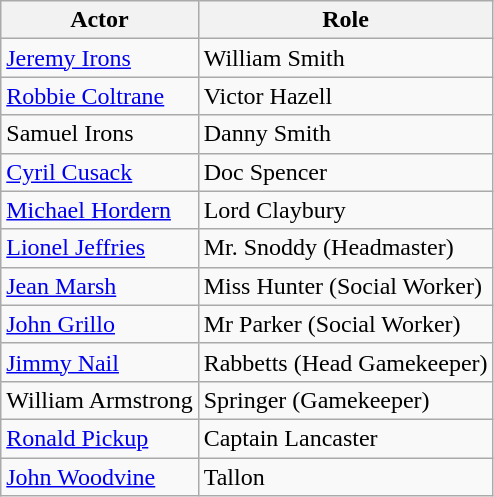<table class="wikitable">
<tr>
<th>Actor</th>
<th>Role</th>
</tr>
<tr>
<td><a href='#'>Jeremy Irons</a></td>
<td>William Smith</td>
</tr>
<tr>
<td><a href='#'>Robbie Coltrane</a></td>
<td>Victor Hazell</td>
</tr>
<tr>
<td>Samuel Irons</td>
<td>Danny Smith</td>
</tr>
<tr>
<td><a href='#'>Cyril Cusack</a></td>
<td>Doc Spencer</td>
</tr>
<tr>
<td><a href='#'>Michael Hordern</a></td>
<td>Lord Claybury</td>
</tr>
<tr>
<td><a href='#'>Lionel Jeffries</a></td>
<td>Mr. Snoddy (Headmaster)</td>
</tr>
<tr>
<td><a href='#'>Jean Marsh</a></td>
<td>Miss Hunter (Social Worker)</td>
</tr>
<tr>
<td><a href='#'>John Grillo</a></td>
<td>Mr Parker (Social Worker)</td>
</tr>
<tr>
<td><a href='#'>Jimmy Nail</a></td>
<td>Rabbetts (Head Gamekeeper)</td>
</tr>
<tr>
<td>William Armstrong</td>
<td>Springer (Gamekeeper)</td>
</tr>
<tr>
<td><a href='#'>Ronald Pickup</a></td>
<td>Captain Lancaster</td>
</tr>
<tr>
<td><a href='#'>John Woodvine</a></td>
<td>Tallon</td>
</tr>
</table>
